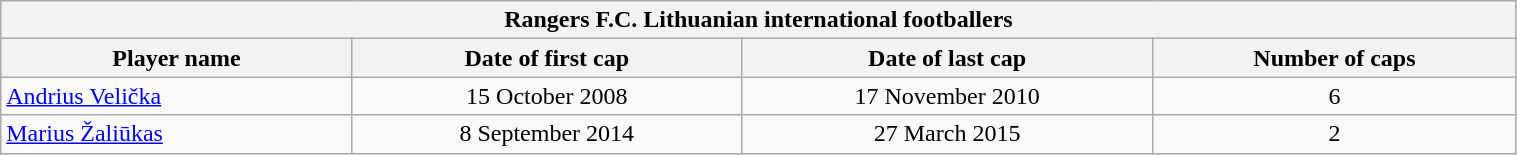<table class="wikitable plainrowheaders" style="width: 80%;">
<tr>
<th colspan=5>Rangers F.C. Lithuanian international footballers </th>
</tr>
<tr>
<th scope="col">Player name</th>
<th scope="col">Date of first cap</th>
<th scope="col">Date of last cap</th>
<th scope="col">Number of caps</th>
</tr>
<tr>
<td><a href='#'>Andrius Velička</a></td>
<td align="center">15 October 2008</td>
<td align="center">17 November 2010</td>
<td align="center">6</td>
</tr>
<tr>
<td><a href='#'>Marius Žaliūkas</a></td>
<td align="center">8 September 2014</td>
<td align="center">27 March 2015</td>
<td align="center">2</td>
</tr>
</table>
